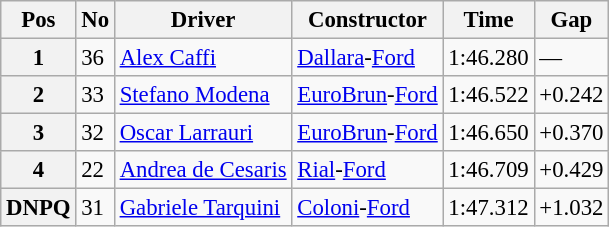<table class="wikitable sortable" style="font-size: 95%;">
<tr>
<th>Pos</th>
<th>No</th>
<th>Driver</th>
<th>Constructor</th>
<th>Time</th>
<th>Gap</th>
</tr>
<tr>
<th>1</th>
<td>36</td>
<td> <a href='#'>Alex Caffi</a></td>
<td><a href='#'>Dallara</a>-<a href='#'>Ford</a></td>
<td>1:46.280</td>
<td>—</td>
</tr>
<tr>
<th>2</th>
<td>33</td>
<td> <a href='#'>Stefano Modena</a></td>
<td><a href='#'>EuroBrun</a>-<a href='#'>Ford</a></td>
<td>1:46.522</td>
<td>+0.242</td>
</tr>
<tr>
<th>3</th>
<td>32</td>
<td> <a href='#'>Oscar Larrauri</a></td>
<td><a href='#'>EuroBrun</a>-<a href='#'>Ford</a></td>
<td>1:46.650</td>
<td>+0.370</td>
</tr>
<tr>
<th>4</th>
<td>22</td>
<td> <a href='#'>Andrea de Cesaris</a></td>
<td><a href='#'>Rial</a>-<a href='#'>Ford</a></td>
<td>1:46.709</td>
<td align="center">+0.429</td>
</tr>
<tr>
<th>DNPQ</th>
<td>31</td>
<td> <a href='#'>Gabriele Tarquini</a></td>
<td><a href='#'>Coloni</a>-<a href='#'>Ford</a></td>
<td>1:47.312</td>
<td>+1.032</td>
</tr>
</table>
